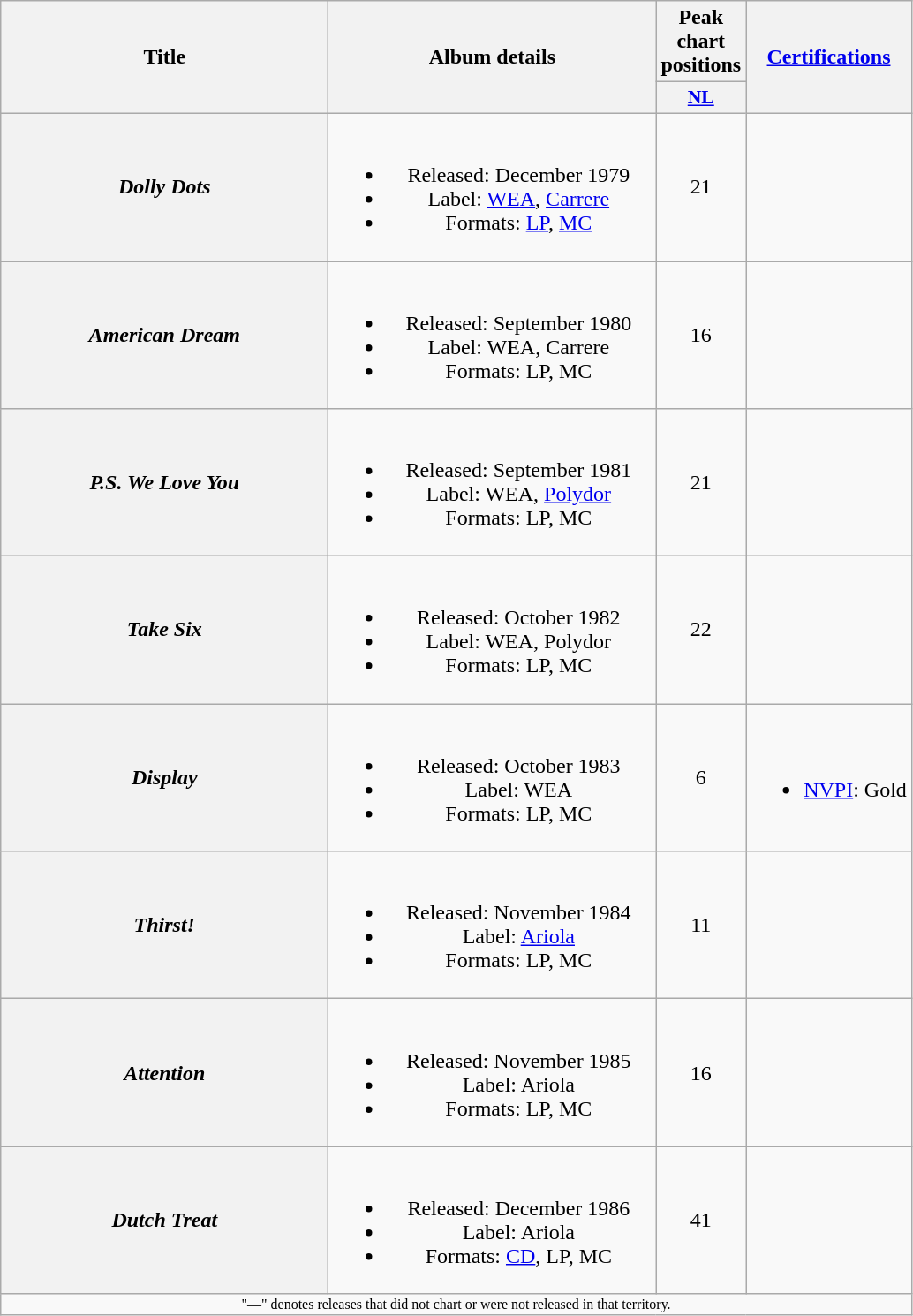<table class="wikitable plainrowheaders" style="text-align:center;">
<tr>
<th rowspan="2" scope="col" style="width:15em;">Title</th>
<th rowspan="2" scope="col" style="width:15em;">Album details</th>
<th>Peak chart positions</th>
<th rowspan="2"><a href='#'>Certifications</a></th>
</tr>
<tr>
<th scope="col" style="width:2em;font-size:90%;"><a href='#'>NL</a><br></th>
</tr>
<tr>
<th scope="row"><em>Dolly Dots</em></th>
<td><br><ul><li>Released: December 1979</li><li>Label: <a href='#'>WEA</a>, <a href='#'>Carrere</a></li><li>Formats: <a href='#'>LP</a>, <a href='#'>MC</a></li></ul></td>
<td>21</td>
<td></td>
</tr>
<tr>
<th scope="row"><em>American Dream</em></th>
<td><br><ul><li>Released: September 1980</li><li>Label: WEA, Carrere</li><li>Formats: LP, MC</li></ul></td>
<td>16</td>
<td></td>
</tr>
<tr>
<th scope="row"><em>P.S. We Love You</em></th>
<td><br><ul><li>Released: September 1981</li><li>Label: WEA, <a href='#'>Polydor</a></li><li>Formats: LP, MC</li></ul></td>
<td>21</td>
<td></td>
</tr>
<tr>
<th scope="row"><em>Take Six</em></th>
<td><br><ul><li>Released: October 1982</li><li>Label: WEA, Polydor</li><li>Formats: LP, MC</li></ul></td>
<td>22</td>
<td></td>
</tr>
<tr>
<th scope="row"><em>Display</em></th>
<td><br><ul><li>Released: October 1983</li><li>Label: WEA</li><li>Formats: LP, MC</li></ul></td>
<td>6</td>
<td><br><ul><li><a href='#'>NVPI</a>: Gold</li></ul></td>
</tr>
<tr>
<th scope="row"><em>Thirst!</em></th>
<td><br><ul><li>Released: November 1984</li><li>Label: <a href='#'>Ariola</a></li><li>Formats: LP, MC</li></ul></td>
<td>11</td>
<td></td>
</tr>
<tr>
<th scope="row"><em>Attention</em></th>
<td><br><ul><li>Released: November 1985</li><li>Label: Ariola</li><li>Formats: LP, MC</li></ul></td>
<td>16</td>
<td></td>
</tr>
<tr>
<th scope="row"><em>Dutch Treat</em></th>
<td><br><ul><li>Released: December 1986</li><li>Label: Ariola</li><li>Formats: <a href='#'>CD</a>, LP, MC</li></ul></td>
<td>41</td>
<td></td>
</tr>
<tr>
<td colspan="4" style="font-size:8pt">"—" denotes releases that did not chart or were not released in that territory.</td>
</tr>
</table>
